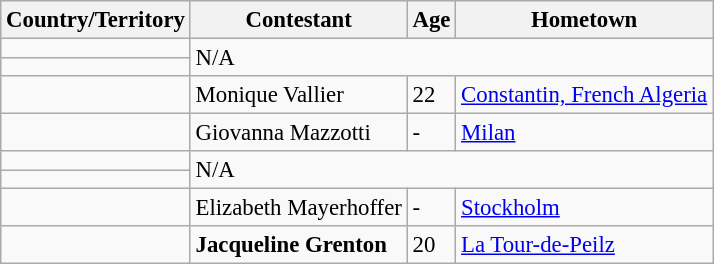<table class="wikitable sortable" style="font-size: 95%;">
<tr>
<th>Country/Territory</th>
<th>Contestant</th>
<th>Age</th>
<th>Hometown</th>
</tr>
<tr>
<td></td>
<td colspan="3" rowspan="2">N/A</td>
</tr>
<tr>
<td></td>
</tr>
<tr>
<td></td>
<td>Monique Vallier</td>
<td>22</td>
<td><a href='#'>Constantin, French Algeria</a></td>
</tr>
<tr>
<td></td>
<td>Giovanna Mazzotti</td>
<td>-</td>
<td><a href='#'>Milan</a></td>
</tr>
<tr>
<td></td>
<td colspan="3" rowspan="2">N/A</td>
</tr>
<tr>
<td></td>
</tr>
<tr>
<td></td>
<td>Elizabeth Mayerhoffer</td>
<td>-</td>
<td><a href='#'>Stockholm</a></td>
</tr>
<tr>
<td><strong></strong></td>
<td><strong>Jacqueline Grenton</strong></td>
<td>20</td>
<td><a href='#'>La Tour-de-Peilz</a></td>
</tr>
</table>
